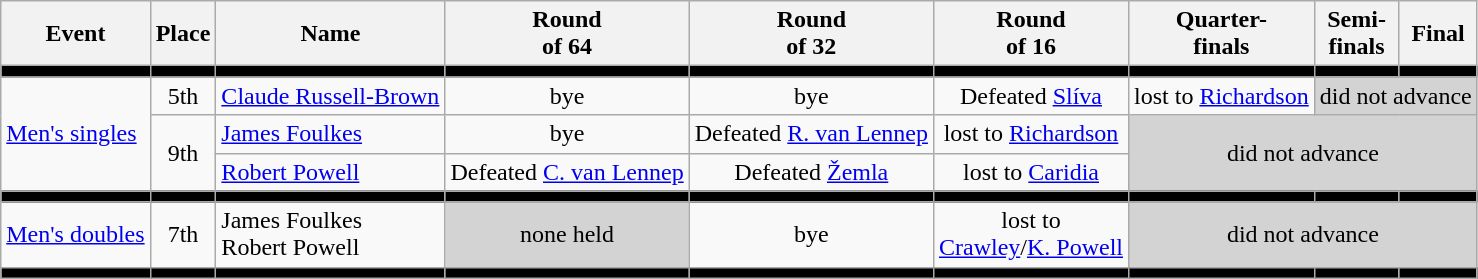<table class=wikitable>
<tr>
<th>Event</th>
<th>Place</th>
<th>Name</th>
<th>Round <br> of 64</th>
<th>Round <br> of 32</th>
<th>Round <br> of 16</th>
<th>Quarter-<br>finals</th>
<th>Semi-<br>finals</th>
<th>Final</th>
</tr>
<tr bgcolor=black>
<td></td>
<td></td>
<td></td>
<td></td>
<td></td>
<td></td>
<td></td>
<td></td>
<td></td>
</tr>
<tr align=center>
<td rowspan=3 align=left><a href='#'>Men's singles</a></td>
<td>5th</td>
<td align=left><a href='#'>Claude Russell-Brown</a></td>
<td>bye</td>
<td>bye</td>
<td>Defeated <a href='#'>Slíva</a></td>
<td>lost to <a href='#'>Richardson</a></td>
<td colspan=2 bgcolor=lightgray>did not advance</td>
</tr>
<tr align=center>
<td rowspan=2>9th</td>
<td align=left><a href='#'>James Foulkes</a></td>
<td>bye</td>
<td>Defeated <a href='#'>R. van Lennep</a></td>
<td>lost to <a href='#'>Richardson</a></td>
<td colspan=3 rowspan=2 bgcolor=lightgray>did not advance</td>
</tr>
<tr align=center>
<td align=left><a href='#'>Robert Powell</a></td>
<td>Defeated <a href='#'>C. van Lennep</a></td>
<td>Defeated <a href='#'>Žemla</a></td>
<td>lost to <a href='#'>Caridia</a></td>
</tr>
<tr bgcolor=black>
<td></td>
<td></td>
<td></td>
<td></td>
<td></td>
<td></td>
<td></td>
<td></td>
<td></td>
</tr>
<tr align=center>
<td align=left><a href='#'>Men's doubles</a></td>
<td>7th</td>
<td align=left>James Foulkes <br> Robert Powell</td>
<td bgcolor=lightgray>none held</td>
<td>bye</td>
<td>lost to <br> <a href='#'>Crawley</a>/<a href='#'>K. Powell</a></td>
<td colspan=3 bgcolor=lightgray>did not advance</td>
</tr>
<tr bgcolor=black>
<td></td>
<td></td>
<td></td>
<td></td>
<td></td>
<td></td>
<td></td>
<td></td>
<td></td>
</tr>
</table>
